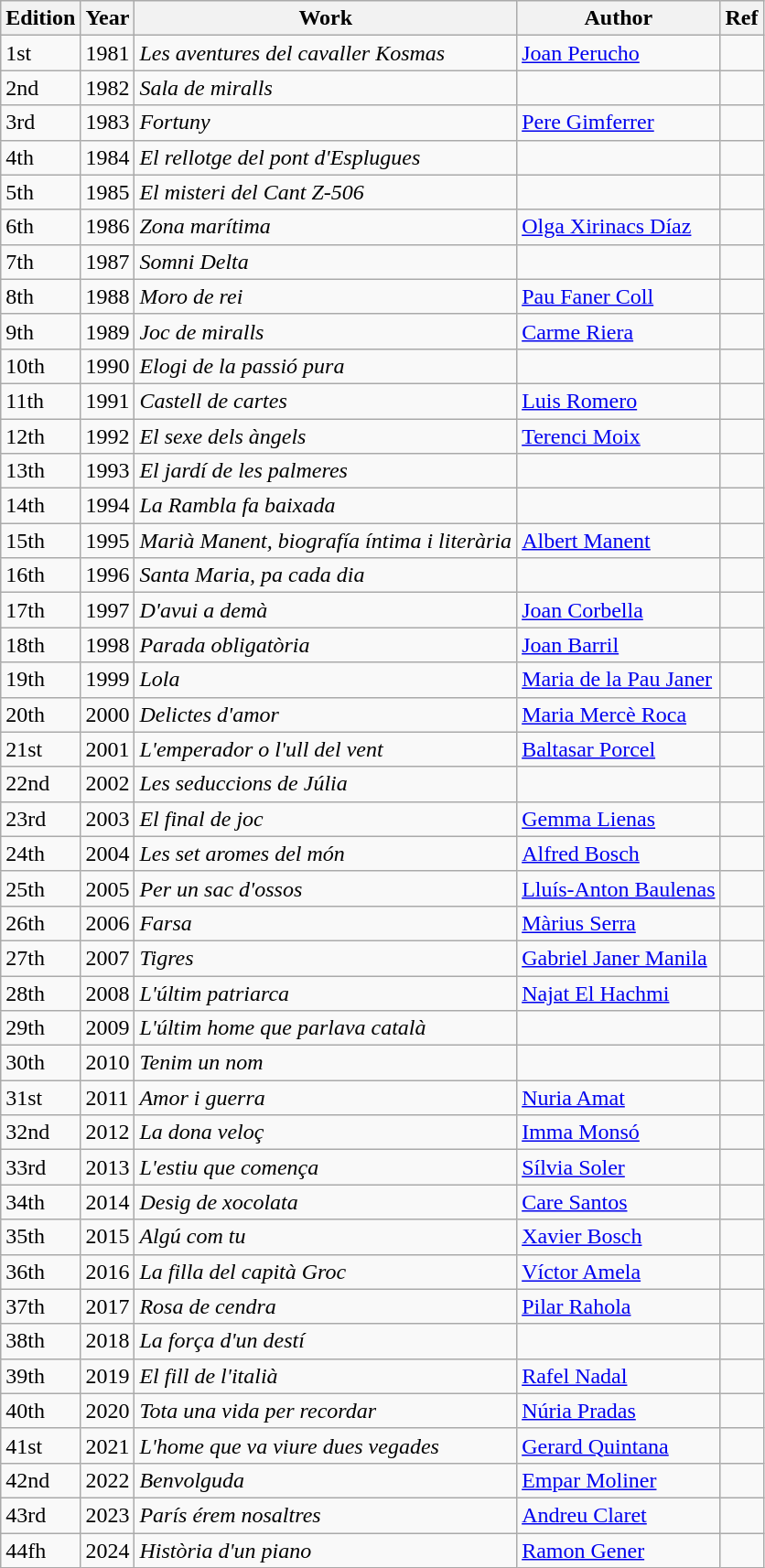<table class="wikitable">
<tr>
<th>Edition</th>
<th>Year</th>
<th>Work</th>
<th>Author</th>
<th>Ref</th>
</tr>
<tr>
<td>1st</td>
<td>1981</td>
<td align="left"><em>Les aventures del cavaller Kosmas</em></td>
<td align="left"><a href='#'>Joan Perucho</a></td>
<td align="center"></td>
</tr>
<tr>
<td>2nd</td>
<td>1982</td>
<td align="left"><em>Sala de miralls</em></td>
<td align="left"></td>
<td align="center"></td>
</tr>
<tr>
<td>3rd</td>
<td>1983</td>
<td align="left"><em>Fortuny</em></td>
<td align="left"><a href='#'>Pere Gimferrer</a></td>
<td align="center"></td>
</tr>
<tr>
<td>4th</td>
<td>1984</td>
<td align="left"><em>El rellotge del pont d'Esplugues</em></td>
<td align="left"></td>
<td align="center"></td>
</tr>
<tr>
<td>5th</td>
<td>1985</td>
<td align="left"><em>El misteri del Cant Z-506</em></td>
<td align="left"></td>
<td align="center"></td>
</tr>
<tr>
<td>6th</td>
<td>1986</td>
<td align="left"><em>Zona marítima</em></td>
<td align="left"><a href='#'>Olga Xirinacs Díaz</a></td>
<td align="center"></td>
</tr>
<tr>
<td>7th</td>
<td>1987</td>
<td align="left"><em>Somni Delta</em></td>
<td align="left"></td>
<td align="center"></td>
</tr>
<tr>
<td>8th</td>
<td>1988</td>
<td align="left"><em>Moro de rei</em></td>
<td align="left"><a href='#'>Pau Faner Coll</a></td>
<td align="center"></td>
</tr>
<tr>
<td>9th</td>
<td>1989</td>
<td align="left"><em>Joc de miralls</em></td>
<td align="left"><a href='#'>Carme Riera</a></td>
<td align="center"></td>
</tr>
<tr>
<td>10th</td>
<td>1990</td>
<td align="left"><em>Elogi de la passió pura</em></td>
<td align="left"></td>
<td align="center"></td>
</tr>
<tr>
<td>11th</td>
<td>1991</td>
<td align="left"><em>Castell de cartes</em></td>
<td align="left"><a href='#'>Luis Romero</a></td>
<td align="center"></td>
</tr>
<tr>
<td>12th</td>
<td>1992</td>
<td align="left"><em>El sexe dels àngels</em></td>
<td align="left"><a href='#'>Terenci Moix</a></td>
<td align="center"></td>
</tr>
<tr>
<td>13th</td>
<td>1993</td>
<td align="left"><em>El jardí de les palmeres</em></td>
<td align="left"></td>
<td align="center"></td>
</tr>
<tr>
<td>14th</td>
<td>1994</td>
<td align="left"><em>La Rambla fa baixada</em></td>
<td align="left"></td>
<td align="center"></td>
</tr>
<tr>
<td>15th</td>
<td>1995</td>
<td align="left"><em>Marià Manent, biografía íntima i literària</em></td>
<td align="left"><a href='#'>Albert Manent</a></td>
<td align="center"></td>
</tr>
<tr>
<td>16th</td>
<td>1996</td>
<td align="left"><em>Santa Maria, pa cada dia</em></td>
<td align="left"></td>
<td align="center"></td>
</tr>
<tr>
<td>17th</td>
<td>1997</td>
<td align="left"><em>D'avui a demà</em></td>
<td align="left"><a href='#'>Joan Corbella</a></td>
<td align="center"></td>
</tr>
<tr>
<td>18th</td>
<td>1998</td>
<td align="left"><em>Parada obligatòria</em></td>
<td align="left"><a href='#'>Joan Barril</a></td>
<td align="center"></td>
</tr>
<tr>
<td>19th</td>
<td>1999</td>
<td align="left"><em>Lola</em></td>
<td align="left"><a href='#'>Maria de la Pau Janer</a></td>
<td align="center"></td>
</tr>
<tr>
<td>20th</td>
<td>2000</td>
<td align="left"><em>Delictes d'amor</em></td>
<td align="left"><a href='#'>Maria Mercè Roca</a></td>
<td align="center"></td>
</tr>
<tr>
<td>21st</td>
<td>2001</td>
<td align="left"><em>L'emperador o l'ull del vent</em></td>
<td align="left"><a href='#'>Baltasar Porcel</a></td>
<td align="center"></td>
</tr>
<tr>
<td>22nd</td>
<td>2002</td>
<td align="left"><em>Les seduccions de Júlia</em></td>
<td align="left"></td>
<td align="center"></td>
</tr>
<tr>
<td>23rd</td>
<td>2003</td>
<td align="left"><em>El final de joc</em></td>
<td align="left"><a href='#'>Gemma Lienas</a></td>
<td align="center"></td>
</tr>
<tr>
<td>24th</td>
<td>2004</td>
<td align="left"><em>Les set aromes del món</em></td>
<td align="left"><a href='#'>Alfred Bosch</a></td>
<td align="center"></td>
</tr>
<tr>
<td>25th</td>
<td>2005</td>
<td align="left"><em>Per un sac d'ossos</em></td>
<td align="left"><a href='#'>Lluís-Anton Baulenas</a></td>
<td align="center"></td>
</tr>
<tr>
<td>26th</td>
<td>2006</td>
<td align="left"><em>Farsa</em></td>
<td align="left"><a href='#'>Màrius Serra</a></td>
<td align="center"></td>
</tr>
<tr>
<td>27th</td>
<td>2007</td>
<td align="left"><em>Tigres</em></td>
<td align="left"><a href='#'>Gabriel Janer Manila</a></td>
<td align="center"></td>
</tr>
<tr>
<td>28th</td>
<td>2008</td>
<td align="left"><em>L'últim patriarca</em></td>
<td align="left"><a href='#'>Najat El Hachmi</a></td>
<td align="center"></td>
</tr>
<tr>
<td>29th</td>
<td>2009</td>
<td align="left"><em>L'últim home que parlava català</em></td>
<td align="left"></td>
<td align="center"></td>
</tr>
<tr>
<td>30th</td>
<td>2010</td>
<td align="left"><em>Tenim un nom</em></td>
<td align="left"></td>
<td align="center"></td>
</tr>
<tr>
<td>31st</td>
<td>2011</td>
<td align="left"><em>Amor i guerra</em></td>
<td align="left"><a href='#'>Nuria Amat</a></td>
<td align="center"></td>
</tr>
<tr>
<td>32nd</td>
<td>2012</td>
<td align="left"><em>La dona veloç</em></td>
<td align="left"><a href='#'>Imma Monsó</a></td>
<td align="center"></td>
</tr>
<tr>
<td>33rd</td>
<td>2013</td>
<td align="left"><em>L'estiu que comença</em></td>
<td align="left"><a href='#'>Sílvia Soler</a></td>
<td align="center"></td>
</tr>
<tr>
<td>34th</td>
<td>2014</td>
<td align="left"><em>Desig de xocolata</em></td>
<td align="left"><a href='#'>Care Santos</a></td>
<td align="center"></td>
</tr>
<tr>
<td>35th</td>
<td>2015</td>
<td align="left"><em>Algú com tu</em></td>
<td align="left"><a href='#'>Xavier Bosch</a></td>
<td align="center"></td>
</tr>
<tr>
<td>36th</td>
<td>2016</td>
<td align="left"><em>La filla del capità Groc</em></td>
<td align="left"><a href='#'>Víctor Amela</a></td>
<td align="center"></td>
</tr>
<tr>
<td>37th</td>
<td>2017</td>
<td align="left"><em>Rosa de cendra</em></td>
<td align="left"><a href='#'>Pilar Rahola</a></td>
<td align="center"></td>
</tr>
<tr>
<td>38th</td>
<td>2018</td>
<td align="left"><em>La força d'un destí</em></td>
<td align="left"></td>
<td align="center"></td>
</tr>
<tr>
<td>39th</td>
<td>2019</td>
<td><em>El fill de l'italià</em></td>
<td><a href='#'>Rafel Nadal</a></td>
<td></td>
</tr>
<tr>
<td>40th</td>
<td>2020</td>
<td><em>Tota una vida per recordar</em></td>
<td><a href='#'>Núria Pradas</a></td>
<td></td>
</tr>
<tr>
<td>41st</td>
<td>2021</td>
<td><em>L'home que va viure dues vegades</em></td>
<td><a href='#'>Gerard Quintana</a></td>
<td></td>
</tr>
<tr>
<td>42nd</td>
<td>2022</td>
<td><em>Benvolguda</em></td>
<td><a href='#'>Empar Moliner</a></td>
<td></td>
</tr>
<tr>
<td>43rd</td>
<td>2023</td>
<td><em>París érem nosaltres</em></td>
<td><a href='#'>Andreu Claret</a></td>
<td></td>
</tr>
<tr>
<td>44fh</td>
<td>2024</td>
<td><em>Història d'un piano</em></td>
<td><a href='#'>Ramon Gener</a></td>
<td></td>
</tr>
</table>
